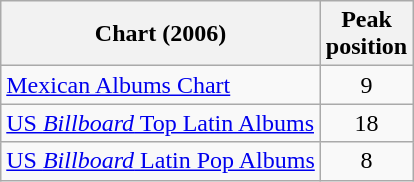<table class="wikitable sortable plainrowheaders">
<tr>
<th scope="col">Chart (2006)</th>
<th scope="col">Peak<br>position</th>
</tr>
<tr>
<td><a href='#'>Mexican Albums Chart</a></td>
<td style="text-align:center;">9</td>
</tr>
<tr>
<td><a href='#'>US <em>Billboard</em> Top Latin Albums</a></td>
<td align="center">18</td>
</tr>
<tr>
<td><a href='#'>US <em>Billboard</em> Latin Pop Albums</a></td>
<td align="center">8</td>
</tr>
</table>
